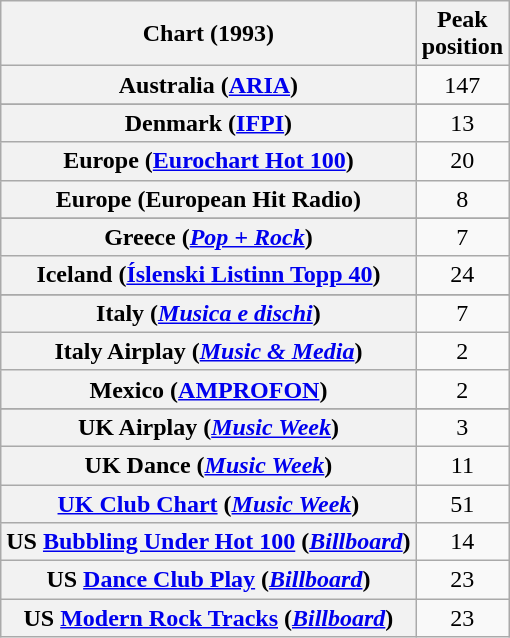<table class="wikitable sortable plainrowheaders" style="text-align:center">
<tr>
<th>Chart (1993)</th>
<th>Peak<br>position</th>
</tr>
<tr>
<th scope="row">Australia (<a href='#'>ARIA</a>)</th>
<td>147</td>
</tr>
<tr>
</tr>
<tr>
</tr>
<tr>
<th scope="row">Denmark (<a href='#'>IFPI</a>)</th>
<td>13</td>
</tr>
<tr>
<th scope="row">Europe (<a href='#'>Eurochart Hot 100</a>)</th>
<td>20</td>
</tr>
<tr>
<th scope="row">Europe (European Hit Radio)</th>
<td>8</td>
</tr>
<tr>
</tr>
<tr>
</tr>
<tr>
<th scope="row">Greece (<em><a href='#'>Pop + Rock</a></em>)</th>
<td>7</td>
</tr>
<tr>
<th scope="row">Iceland (<a href='#'>Íslenski Listinn Topp 40</a>)</th>
<td>24</td>
</tr>
<tr>
</tr>
<tr>
<th scope="row">Italy (<em><a href='#'>Musica e dischi</a></em>)</th>
<td>7</td>
</tr>
<tr>
<th scope="row">Italy Airplay (<em><a href='#'>Music & Media</a></em>)</th>
<td>2</td>
</tr>
<tr>
<th scope="row">Mexico (<a href='#'>AMPROFON</a>)</th>
<td>2</td>
</tr>
<tr>
</tr>
<tr>
</tr>
<tr>
</tr>
<tr>
</tr>
<tr>
</tr>
<tr>
<th scope="row">UK Airplay (<em><a href='#'>Music Week</a></em>)</th>
<td>3</td>
</tr>
<tr>
<th scope="row">UK Dance (<em><a href='#'>Music Week</a></em>)</th>
<td>11</td>
</tr>
<tr>
<th scope="row"><a href='#'>UK Club Chart</a> (<em><a href='#'>Music Week</a></em>)</th>
<td>51</td>
</tr>
<tr>
<th scope="row">US <a href='#'>Bubbling Under Hot 100</a> (<em><a href='#'>Billboard</a></em>)</th>
<td>14</td>
</tr>
<tr>
<th scope="row">US <a href='#'>Dance Club Play</a> (<em><a href='#'>Billboard</a></em>)</th>
<td>23</td>
</tr>
<tr>
<th scope="row">US <a href='#'>Modern Rock Tracks</a> (<em><a href='#'>Billboard</a></em>)</th>
<td>23</td>
</tr>
</table>
